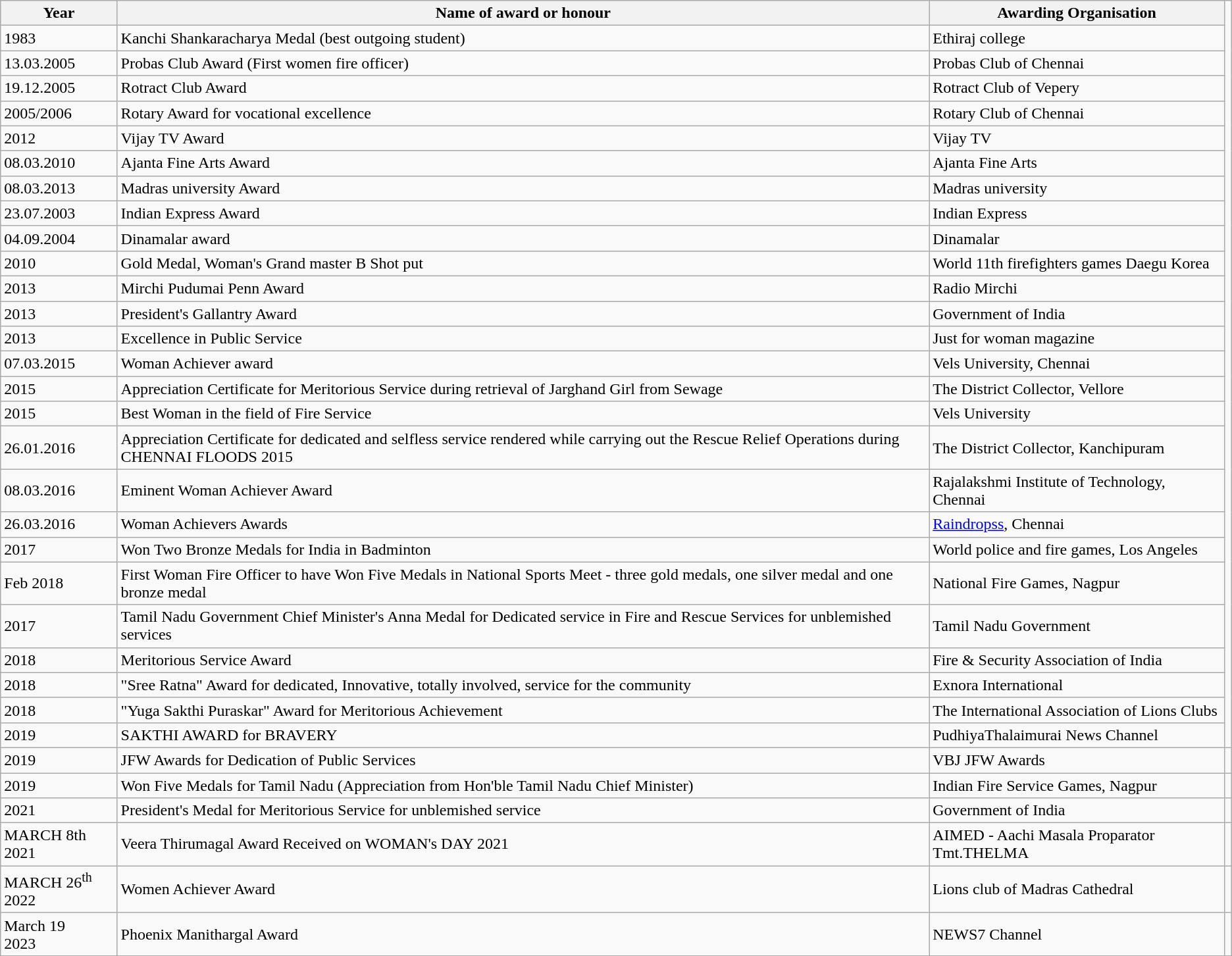<table class="wikitable">
<tr>
<th>Year</th>
<th>Name  of award or honour</th>
<th>Awarding  Organisation</th>
</tr>
<tr>
<td>1983</td>
<td>Kanchi Shankaracharya Medal (best outgoing student)</td>
<td>Ethiraj college</td>
</tr>
<tr>
<td>13.03.2005</td>
<td>Probas Club Award (First women fire officer)</td>
<td>Probas Club of Chennai</td>
</tr>
<tr>
<td>19.12.2005</td>
<td>Rotract Club Award</td>
<td>Rotract Club of Vepery</td>
</tr>
<tr>
<td>2005/2006</td>
<td>Rotary Award for vocational excellence</td>
<td>Rotary Club of Chennai</td>
</tr>
<tr>
<td>2012</td>
<td>Vijay TV Award</td>
<td>Vijay TV</td>
</tr>
<tr>
<td>08.03.2010</td>
<td>Ajanta Fine Arts Award</td>
<td>Ajanta Fine Arts</td>
</tr>
<tr>
<td>08.03.2013</td>
<td>Madras university Award</td>
<td>Madras university</td>
</tr>
<tr>
<td>23.07.2003</td>
<td>Indian Express Award</td>
<td>Indian Express</td>
</tr>
<tr>
<td>04.09.2004</td>
<td>Dinamalar award</td>
<td>Dinamalar</td>
</tr>
<tr>
<td>2010</td>
<td>Gold Medal, Woman's Grand master B Shot put</td>
<td>World 11th firefighters games Daegu Korea</td>
</tr>
<tr>
<td>2013</td>
<td>Mirchi Pudumai Penn Award</td>
<td>Radio Mirchi</td>
</tr>
<tr>
<td>2013</td>
<td>President's Gallantry Award</td>
<td>Government of India</td>
</tr>
<tr>
<td>2013</td>
<td>Excellence in Public Service</td>
<td>Just for woman magazine</td>
</tr>
<tr>
<td>07.03.2015</td>
<td>Woman Achiever award</td>
<td>Vels University, Chennai</td>
</tr>
<tr>
<td>2015</td>
<td>Appreciation Certificate for Meritorious Service during  retrieval of Jarghand Girl from Sewage</td>
<td>The District Collector, Vellore</td>
</tr>
<tr>
<td>2015</td>
<td>Best Woman in the field of Fire Service</td>
<td>Vels University</td>
</tr>
<tr>
<td>26.01.2016</td>
<td>Appreciation Certificate for dedicated and selfless service  rendered while carrying out the Rescue Relief Operations during CHENNAI  FLOODS 2015</td>
<td>The District Collector, Kanchipuram</td>
</tr>
<tr>
<td>08.03.2016</td>
<td>Eminent Woman Achiever Award</td>
<td>Rajalakshmi Institute of Technology, Chennai</td>
</tr>
<tr>
<td>26.03.2016</td>
<td>Woman Achievers Awards</td>
<td><a href='#'>Raindropss</a>, Chennai</td>
</tr>
<tr>
<td>2017</td>
<td>Won Two Bronze Medals for India in Badminton</td>
<td>World police and fire games, Los Angeles</td>
</tr>
<tr>
<td>Feb 2018</td>
<td>First Woman Fire Officer to have Won Five Medals in National  Sports Meet - three gold medals, one silver medal and one bronze medal</td>
<td>National Fire Games, Nagpur</td>
</tr>
<tr>
<td>2017</td>
<td>Tamil Nadu Government Chief Minister's Anna Medal for Dedicated  service in Fire and Rescue Services for unblemished services</td>
<td>Tamil Nadu Government</td>
</tr>
<tr>
<td>2018</td>
<td>Meritorious Service Award</td>
<td>Fire & Security Association of India</td>
</tr>
<tr>
<td>2018</td>
<td>"Sree Ratna" Award for dedicated, Innovative,  totally involved, service for the community</td>
<td>Exnora International</td>
</tr>
<tr>
<td>2018</td>
<td>"Yuga Sakthi Puraskar" Award for Meritorious  Achievement</td>
<td>The International Association of Lions Clubs</td>
</tr>
<tr>
<td>2019</td>
<td>SAKTHI AWARD for BRAVERY</td>
<td>PudhiyaThalaimurai News Channel</td>
</tr>
<tr>
<td>2019</td>
<td>JFW Awards for Dedication of Public Services</td>
<td>VBJ JFW Awards</td>
<td></td>
</tr>
<tr>
<td>2019</td>
<td>Won Five Medals for Tamil Nadu (Appreciation from Hon'ble  Tamil Nadu Chief Minister)</td>
<td>Indian Fire Service Games, Nagpur</td>
<td></td>
</tr>
<tr>
<td>2021</td>
<td>President's Medal for Meritorious Service for unblemished  service</td>
<td>Government of India</td>
<td></td>
</tr>
<tr>
<td>MARCH 8th 2021</td>
<td>Veera Thirumagal Award Received on WOMAN's DAY 2021</td>
<td>AIMED - Aachi Masala Proparator Tmt.THELMA</td>
<td></td>
</tr>
<tr>
<td>MARCH 26<sup>th </sup><br>2022</td>
<td>Women Achiever Award</td>
<td>Lions club of Madras Cathedral</td>
<td></td>
</tr>
<tr>
<td>March 19<br>2023</td>
<td>Phoenix Manithargal Award</td>
<td>NEWS7 Channel</td>
<td></td>
</tr>
</table>
